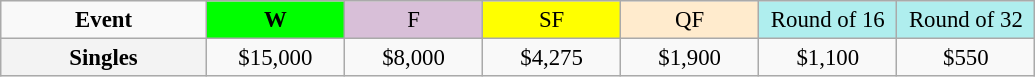<table class=wikitable style=font-size:95%;text-align:center>
<tr>
<td style="width:130px"><strong>Event</strong></td>
<td style="width:85px; background:lime"><strong>W</strong></td>
<td style="width:85px; background:thistle">F</td>
<td style="width:85px; background:#ffff00">SF</td>
<td style="width:85px; background:#ffebcd">QF</td>
<td style="width:85px; background:#afeeee">Round of 16</td>
<td style="width:85px; background:#afeeee">Round of 32</td>
</tr>
<tr>
<th style=background:#f3f3f3>Singles </th>
<td>$15,000</td>
<td>$8,000</td>
<td>$4,275</td>
<td>$1,900</td>
<td>$1,100</td>
<td>$550</td>
</tr>
</table>
